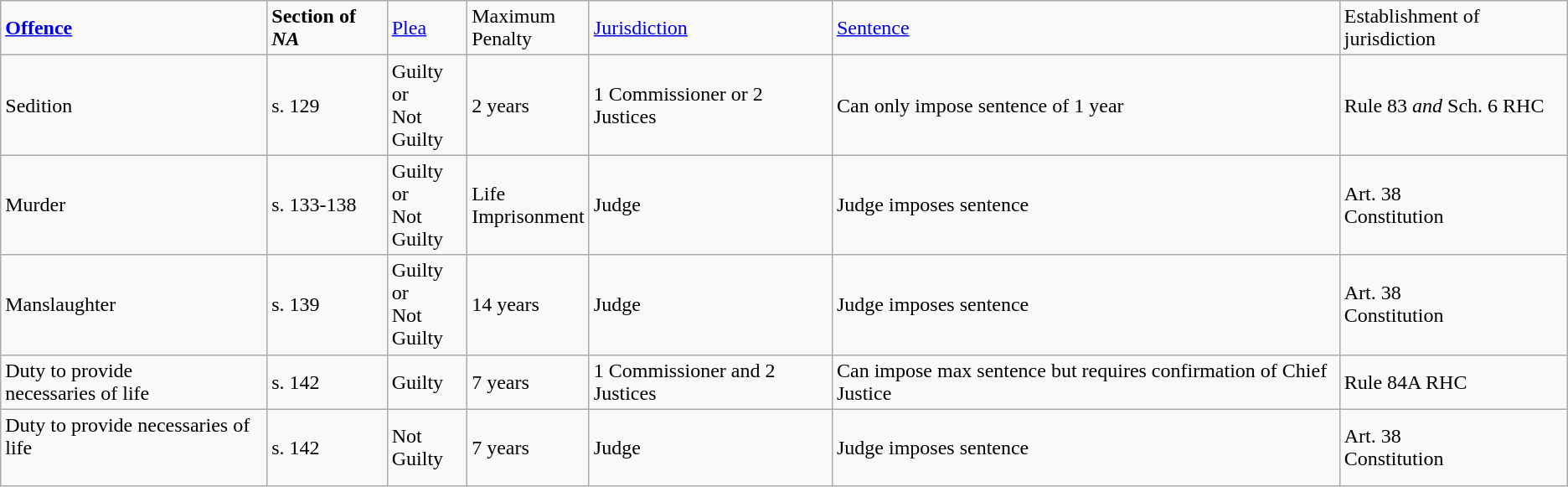<table class="wikitable sortable mw-collapsible mw-collapsed">
<tr>
<td><strong><a href='#'>Offence</a></strong></td>
<td><strong>Section of <em>NA<strong><em></td>
<td></strong><a href='#'>Plea</a><strong></td>
<td></strong>Maximum<strong><br></strong>Penalty<strong></td>
<td></strong><a href='#'>Jurisdiction</a><strong></td>
<td></strong><a href='#'>Sentence</a><strong></td>
<td></strong>Establishment of jurisdiction<strong></td>
</tr>
<tr>
<td>Sedition</td>
<td></em>s. 129 <em></td>
<td>Guilty or<br>Not<br>Guilty</td>
<td>2 years</td>
<td>1 Commissioner or 2 Justices</td>
<td>Can only impose sentence of 1 year</td>
<td></em>Rule 83<em> and </em>Sch. 6 RHC<em></td>
</tr>
<tr>
<td>Murder</td>
<td></em>s. 133-138<em></td>
<td>Guilty or<br>Not<br>Guilty</td>
<td>Life<br>Imprisonment</td>
<td>Judge</td>
<td>Judge imposes sentence</td>
<td></em>Art. 38<em><br></em>Constitution<em></td>
</tr>
<tr>
<td>Manslaughter</td>
<td></em>s. 139<em></td>
<td>Guilty or<br>Not<br>Guilty</td>
<td>14 years</td>
<td>Judge</td>
<td>Judge imposes sentence</td>
<td></em>Art. 38<em><br></em>Constitution<em></td>
</tr>
<tr>
<td>Duty to provide<br>necessaries of life</td>
<td></em>s. 142<em></td>
<td>Guilty</td>
<td>7 years</td>
<td>1 Commissioner and 2 Justices</td>
<td>Can impose max sentence but requires confirmation of Chief Justice</td>
<td></em>Rule 84A RHC <em></td>
</tr>
<tr>
<td>Duty to provide necessaries of life<br><br></td>
<td></em>s. 142<em></td>
<td>Not<br>Guilty</td>
<td>7 years</td>
<td>Judge</td>
<td>Judge imposes sentence</td>
<td></em>Art. 38<em><br></em>Constitution<em></td>
</tr>
</table>
